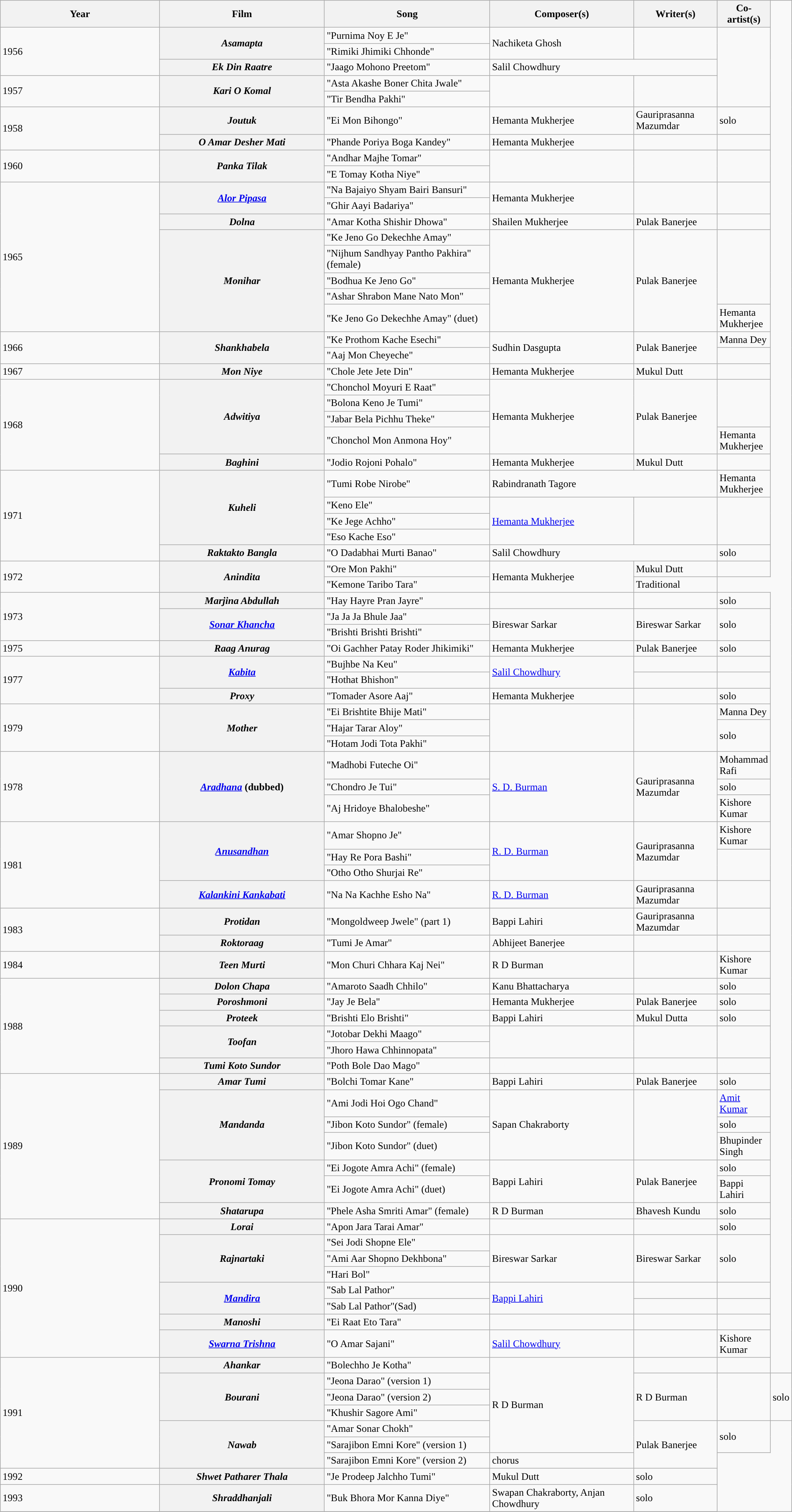<table class="wikitable plainrowheaders" style="width:100%; textcolor:#000">
<tr style="background:#b0e0e66;">
<th scope="col" style="width:23%;"><strong>Year</strong></th>
<th scope="col" style="width:23%;"><strong>Film</strong></th>
<th scope="col" style="width:23%;"><strong>Song</strong></th>
<th scope="col" style="width:20%;"><strong>Composer(s)</strong></th>
<th scope="col" style="width:16%;"><strong>Writer(s)</strong></th>
<th scope="col" style="width:18%;"><strong>Co-artist(s)</strong></th>
</tr>
<tr>
<td rowspan=3>1956</td>
<th rowspan=2><em>Asamapta</em></th>
<td>"Purnima Noy E Je"</td>
<td rowspan=2>Nachiketa Ghosh</td>
<td rowspan=2></td>
<td rowspan=5></td>
</tr>
<tr>
<td>"Rimiki Jhimiki Chhonde"</td>
</tr>
<tr>
<th><em>Ek Din Raatre</em></th>
<td>"Jaago Mohono Preetom"</td>
<td colspan=2>Salil Chowdhury</td>
</tr>
<tr>
<td rowspan=2>1957</td>
<th rowspan=2><em>Kari O Komal</em></th>
<td>"Asta Akashe Boner Chita Jwale"</td>
<td rowspan=2></td>
<td rowspan=2></td>
</tr>
<tr>
<td>"Tir Bendha Pakhi"</td>
</tr>
<tr>
<td rowspan=2>1958</td>
<th Rowspan=><em>Joutuk</em></th>
<td>"Ei Mon Bihongo"</td>
<td rowspan=>Hemanta Mukherjee</td>
<td rowspan=>Gauriprasanna Mazumdar</td>
<td rowspan=>solo</td>
</tr>
<tr>
<th><em>O Amar Desher Mati</em></th>
<td>"Phande Poriya Boga Kandey"</td>
<td>Hemanta Mukherjee</td>
<td></td>
<td></td>
</tr>
<tr>
<td rowspan=2>1960</td>
<th rowspan=2><em>Panka Tilak</em></th>
<td>"Andhar Majhe Tomar"</td>
<td rowspan=2></td>
<td rowspan=2></td>
<td rowspan=2></td>
</tr>
<tr>
<td>"E Tomay Kotha Niye"</td>
</tr>
<tr>
<td rowspan=8>1965</td>
<th Rowspan=2><em><a href='#'>Alor Pipasa</a></em></th>
<td>"Na Bajaiyo Shyam Bairi Bansuri"</td>
<td rowspan=2>Hemanta Mukherjee</td>
<td rowspan=2></td>
<td rowspan=2></td>
</tr>
<tr>
<td>"Ghir Aayi Badariya"</td>
</tr>
<tr>
<th><em>Dolna</em></th>
<td>"Amar Kotha Shishir Dhowa"</td>
<td>Shailen Mukherjee</td>
<td>Pulak Banerjee</td>
<td></td>
</tr>
<tr>
<th rowspan=5><em>Monihar</em></th>
<td>"Ke Jeno Go Dekechhe Amay"</td>
<td rowspan=5>Hemanta Mukherjee</td>
<td rowspan=5>Pulak Banerjee</td>
<td rowspan=4></td>
</tr>
<tr>
<td>"Nijhum Sandhyay Pantho Pakhira" (female)</td>
</tr>
<tr>
<td>"Bodhua Ke Jeno Go"</td>
</tr>
<tr>
<td>"Ashar Shrabon Mane Nato Mon"</td>
</tr>
<tr>
<td>"Ke Jeno Go Dekechhe Amay" (duet)</td>
<td>Hemanta Mukherjee</td>
</tr>
<tr>
<td rowspan=2>1966</td>
<th rowspan=2><em>Shankhabela</em></th>
<td>"Ke Prothom Kache Esechi"</td>
<td rowspan=2>Sudhin Dasgupta</td>
<td rowspan=2>Pulak Banerjee</td>
<td>Manna Dey</td>
</tr>
<tr>
<td>"Aaj Mon Cheyeche"</td>
<td></td>
</tr>
<tr>
<td>1967</td>
<th><em>Mon Niye</em></th>
<td>"Chole Jete Jete Din"</td>
<td>Hemanta Mukherjee</td>
<td>Mukul Dutt</td>
<td></td>
</tr>
<tr>
<td rowspan=5>1968</td>
<th rowspan=4><em>Adwitiya</em></th>
<td>"Chonchol Moyuri E Raat"</td>
<td rowspan=4>Hemanta Mukherjee</td>
<td rowspan=4>Pulak Banerjee</td>
<td rowspan=3></td>
</tr>
<tr>
<td>"Bolona Keno Je Tumi"</td>
</tr>
<tr>
<td>"Jabar Bela Pichhu Theke"</td>
</tr>
<tr>
<td>"Chonchol Mon Anmona Hoy"</td>
<td>Hemanta Mukherjee</td>
</tr>
<tr>
<th rowspan=1><em>Baghini</em></th>
<td>"Jodio Rojoni Pohalo"</td>
<td rowspan=1>Hemanta Mukherjee</td>
<td rowspan=1>Mukul Dutt</td>
<td rowspan=1></td>
</tr>
<tr>
<td rowspan="5">1971</td>
<th rowspan="4"><em>Kuheli</em></th>
<td>"Tumi Robe Nirobe"</td>
<td colspan=2>Rabindranath Tagore</td>
<td>Hemanta Mukherjee</td>
</tr>
<tr>
<td>"Keno Ele"</td>
<td rowspan="3"><a href='#'>Hemanta Mukherjee</a></td>
<td rowspan=3></td>
<td rowspan=3></td>
</tr>
<tr>
<td>"Ke Jege Achho"</td>
</tr>
<tr>
<td>"Eso Kache Eso"</td>
</tr>
<tr>
<th><em>Raktakto Bangla</em></th>
<td>"O Dadabhai Murti Banao"</td>
<td colspan=2>Salil Chowdhury</td>
<td>solo</td>
</tr>
<tr>
<td rowspan=2>1972</td>
<th rowspan=2><em>Anindita</em></th>
<td>"Ore Mon Pakhi"</td>
<td rowspan=2>Hemanta Mukherjee</td>
<td>Mukul Dutt</td>
<td></td>
</tr>
<tr>
<td>"Kemone Taribo Tara"</td>
<td>Traditional</td>
</tr>
<tr>
<td rowspan=3>1973</td>
<th><em>Marjina Abdullah</em></th>
<td>"Hay Hayre Pran Jayre"</td>
<td></td>
<td></td>
<td>solo</td>
</tr>
<tr>
<th Rowspan=2><em><a href='#'>Sonar Khancha</a></em></th>
<td>"Ja Ja Ja Bhule Jaa"</td>
<td rowspan=2>Bireswar Sarkar</td>
<td rowspan=2>Bireswar Sarkar</td>
<td rowspan=2>solo</td>
</tr>
<tr>
<td>"Brishti Brishti Brishti"</td>
</tr>
<tr>
<td>1975</td>
<th><em>Raag Anurag</em></th>
<td>"Oi Gachher Patay Roder Jhikimiki"</td>
<td>Hemanta Mukherjee</td>
<td>Pulak Banerjee</td>
<td>solo</td>
</tr>
<tr>
<td rowspan="3">1977</td>
<th rowspan="2"><em><a href='#'>Kabita</a></em></th>
<td>"Bujhbe Na Keu"</td>
<td rowspan="2"><a href='#'>Salil Chowdhury</a></td>
<td></td>
<td></td>
</tr>
<tr>
<td>"Hothat Bhishon"</td>
<td></td>
<td></td>
</tr>
<tr>
<th><em>Proxy</em></th>
<td>"Tomader Asore Aaj"</td>
<td>Hemanta Mukherjee</td>
<td></td>
<td>solo</td>
</tr>
<tr>
<td rowspan="3">1979</td>
<th rowspan="3"><em>Mother</em></th>
<td>"Ei Brishtite Bhije Mati"</td>
<td rowspan="3"></td>
<td rowspan=3></td>
<td>Manna Dey</td>
</tr>
<tr>
<td>"Hajar Tarar Aloy"</td>
<td rowspan=2>solo</td>
</tr>
<tr>
<td>"Hotam Jodi Tota Pakhi"</td>
</tr>
<tr>
<td rowspan="3">1978</td>
<th rowspan="3"><a href='#'><em>Aradhana</em></a> (dubbed)</th>
<td>"Madhobi Futeche Oi"</td>
<td rowspan="3"><a href='#'>S. D. Burman</a></td>
<td rowspan=3>Gauriprasanna Mazumdar</td>
<td>Mohammad Rafi</td>
</tr>
<tr>
<td>"Chondro Je Tui"</td>
<td>solo</td>
</tr>
<tr>
<td>"Aj Hridoye Bhalobeshe"</td>
<td>Kishore Kumar</td>
</tr>
<tr>
<td rowspan="4">1981</td>
<th rowspan="3"><a href='#'><em>Anusandhan</em></a></th>
<td>"Amar Shopno Je"</td>
<td rowspan="3"><a href='#'>R. D. Burman</a></td>
<td rowspan=3>Gauriprasanna Mazumdar</td>
<td>Kishore Kumar</td>
</tr>
<tr>
<td>"Hay Re Pora Bashi"</td>
<td rowspan=2></td>
</tr>
<tr>
<td>"Otho Otho Shurjai Re"</td>
</tr>
<tr>
<th><em><a href='#'>Kalankini Kankabati</a></em></th>
<td>"Na Na Kachhe Esho Na"</td>
<td><a href='#'>R. D. Burman</a></td>
<td>Gauriprasanna Mazumdar</td>
<td></td>
</tr>
<tr>
<td rowspan=2>1983</td>
<th><em>Protidan</em></th>
<td>"Mongoldweep Jwele" (part 1)</td>
<td>Bappi Lahiri</td>
<td>Gauriprasanna Mazumdar</td>
<td></td>
</tr>
<tr>
<th><em>Roktoraag</em></th>
<td>"Tumi Je Amar"</td>
<td>Abhijeet Banerjee</td>
<td></td>
<td></td>
</tr>
<tr>
<td rowspan=1>1984</td>
<th><em>Teen Murti</em></th>
<td>"Mon Churi Chhara Kaj Nei"</td>
<td>R D Burman</td>
<td></td>
<td>Kishore Kumar</td>
</tr>
<tr>
<td rowspan=6>1988</td>
<th><em>Dolon Chapa</em></th>
<td>"Amaroto Saadh Chhilo"</td>
<td>Kanu Bhattacharya</td>
<td></td>
<td>solo</td>
</tr>
<tr>
<th><em>Poroshmoni</em></th>
<td>"Jay Je Bela"</td>
<td>Hemanta Mukherjee</td>
<td>Pulak Banerjee</td>
<td>solo</td>
</tr>
<tr>
<th><em>Proteek</em></th>
<td>"Brishti Elo Brishti"</td>
<td>Bappi Lahiri</td>
<td>Mukul Dutta</td>
<td>solo</td>
</tr>
<tr>
<th rowspan=2><em>Toofan</em></th>
<td>"Jotobar Dekhi Maago"</td>
<td rowspan=2></td>
<td rowspan=2></td>
<td rowspan=2></td>
</tr>
<tr>
<td>"Jhoro Hawa Chhinnopata"</td>
</tr>
<tr>
<th><em>Tumi Koto Sundor</em></th>
<td>"Poth Bole Dao Mago"</td>
<td></td>
<td></td>
<td></td>
</tr>
<tr>
<td rowspan="7">1989</td>
<th><em>Amar Tumi</em></th>
<td>"Bolchi Tomar Kane"</td>
<td>Bappi Lahiri</td>
<td>Pulak Banerjee</td>
<td>solo</td>
</tr>
<tr>
<th rowspan="3"><em>Mandanda</em></th>
<td>"Ami Jodi Hoi Ogo Chand"</td>
<td rowspan="3">Sapan Chakraborty</td>
<td rowspan=3></td>
<td><a href='#'>Amit Kumar</a></td>
</tr>
<tr>
<td>"Jibon Koto Sundor" (female)</td>
<td>solo</td>
</tr>
<tr>
<td>"Jibon Koto Sundor" (duet)</td>
<td>Bhupinder Singh</td>
</tr>
<tr>
<th Rowspan=2><em>Pronomi Tomay</em></th>
<td>"Ei Jogote Amra Achi" (female)</td>
<td rowspan=2>Bappi Lahiri</td>
<td rowspan=2>Pulak Banerjee</td>
<td>solo</td>
</tr>
<tr>
<td>"Ei Jogote Amra Achi" (duet)</td>
<td>Bappi Lahiri</td>
</tr>
<tr>
<th><em>Shatarupa</em></th>
<td>"Phele Asha Smriti Amar" (female)</td>
<td>R D Burman</td>
<td>Bhavesh Kundu</td>
<td>solo</td>
</tr>
<tr>
<td rowspan=8>1990</td>
<th><em>Lorai</em></th>
<td>"Apon Jara Tarai Amar"</td>
<td></td>
<td></td>
<td>solo</td>
</tr>
<tr>
<th rowspan=3><em>Rajnartaki</em></th>
<td>"Sei Jodi Shopne Ele"</td>
<td rowspan=3>Bireswar Sarkar</td>
<td rowspan=3>Bireswar Sarkar</td>
<td rowspan=3>solo</td>
</tr>
<tr>
<td>"Ami Aar Shopno Dekhbona"</td>
</tr>
<tr>
<td>"Hari Bol"</td>
</tr>
<tr>
<th rowspan="2"><a href='#'><em>Mandira</em></a></th>
<td>"Sab Lal Pathor"</td>
<td rowspan="2"><a href='#'>Bappi Lahiri</a></td>
<td></td>
<td></td>
</tr>
<tr>
<td>"Sab Lal Pathor"(Sad)</td>
<td></td>
<td></td>
</tr>
<tr>
<th><em>Manoshi</em></th>
<td>"Ei Raat Eto Tara"</td>
<td></td>
<td></td>
<td></td>
</tr>
<tr>
<th><em><a href='#'>Swarna Trishna</a></em></th>
<td>"O Amar Sajani"</td>
<td><a href='#'>Salil Chowdhury</a></td>
<td></td>
<td>Kishore Kumar</td>
</tr>
<tr>
<td rowspan="7">1991</td>
<th><em>Ahankar</em></th>
<td>"Bolechho Je Kotha"</td>
<td rowspan="6">R D Burman</td>
<td></td>
<td></td>
</tr>
<tr>
<th Rowspan=3><em>Bourani</em></th>
<td>"Jeona Darao" (version 1)</td>
<td rowspan=3>R D Burman</td>
<td rowspan=3></td>
<td rowspan=3>solo</td>
</tr>
<tr>
<td>"Jeona Darao" (version 2)</td>
</tr>
<tr>
<td>"Khushir Sagore Ami"</td>
</tr>
<tr>
<th rowspan="3"><em>Nawab</em></th>
<td>"Amar Sonar Chokh"</td>
<td rowspan=3>Pulak Banerjee</td>
<td rowspan=2>solo</td>
</tr>
<tr>
<td>"Sarajibon Emni Kore" (version 1)</td>
</tr>
<tr>
<td>"Sarajibon Emni Kore" (version 2)</td>
<td>chorus</td>
</tr>
<tr>
<td rowspan=1>1992</td>
<th rowspan=1><em>Shwet Patharer Thala</em></th>
<td>"Je Prodeep Jalchho Tumi"</td>
<td>Mukul Dutt</td>
<td>solo</td>
</tr>
<tr>
<td rowspan=1>1993</td>
<th><em>Shraddhanjali</em></th>
<td>"Buk Bhora Mor Kanna Diye"</td>
<td>Swapan Chakraborty, Anjan Chowdhury</td>
<td>solo</td>
</tr>
<tr>
</tr>
</table>
